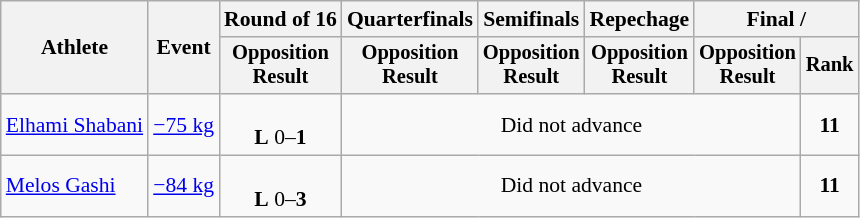<table class="wikitable" style="font-size:90%">
<tr>
<th rowspan="2">Athlete</th>
<th rowspan="2">Event</th>
<th>Round of 16</th>
<th>Quarterfinals</th>
<th>Semifinals</th>
<th>Repechage</th>
<th colspan=2>Final / </th>
</tr>
<tr style="font-size:95%">
<th>Opposition<br>Result</th>
<th>Opposition<br>Result</th>
<th>Opposition<br>Result</th>
<th>Opposition<br>Result</th>
<th>Opposition<br>Result</th>
<th>Rank</th>
</tr>
<tr align=center>
<td align=left><a href='#'>Elhami Shabani</a></td>
<td align=left><a href='#'>−75 kg</a></td>
<td><br><strong>L</strong> 0–<strong>1</strong></td>
<td colspan=4 align=center>Did not advance</td>
<td><strong>11</strong></td>
</tr>
<tr align=center>
<td align=left><a href='#'>Melos Gashi</a></td>
<td align=left><a href='#'>−84 kg</a></td>
<td><br><strong>L</strong> 0–<strong>3</strong></td>
<td colspan=4 align=center>Did not advance</td>
<td><strong>11</strong></td>
</tr>
</table>
